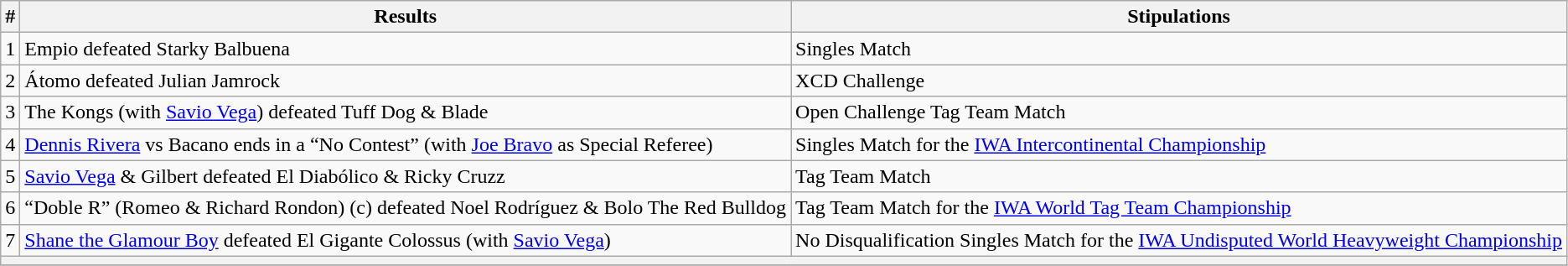<table class="wikitable">
<tr>
<th>#</th>
<th>Results</th>
<th>Stipulations</th>
</tr>
<tr>
<td>1</td>
<td>Empio defeated Starky Balbuena</td>
<td>Singles Match</td>
</tr>
<tr>
<td>2</td>
<td>Átomo defeated Julian Jamrock</td>
<td>XCD Challenge</td>
</tr>
<tr>
<td>3</td>
<td>The Kongs (with <a href='#'>Savio Vega</a>) defeated Tuff Dog & Blade</td>
<td>Open Challenge Tag Team Match</td>
</tr>
<tr>
<td>4</td>
<td><a href='#'>Dennis Rivera</a> vs Bacano ends in a “No Contest” (with <a href='#'>Joe Bravo</a> as Special Referee)</td>
<td>Singles Match for the <a href='#'>IWA Intercontinental Championship</a></td>
</tr>
<tr>
<td>5</td>
<td><a href='#'>Savio Vega</a> & Gilbert defeated El Diabólico & Ricky Cruzz</td>
<td>Tag Team Match</td>
</tr>
<tr>
<td>6</td>
<td>“Doble R” (Romeo & Richard Rondon) (c) defeated Noel Rodríguez & Bolo The Red Bulldog</td>
<td>Tag Team Match for the <a href='#'>IWA World Tag Team Championship</a></td>
</tr>
<tr>
<td>7</td>
<td><a href='#'>Shane the Glamour Boy</a> defeated El Gigante Colossus (with <a href='#'>Savio Vega</a>)</td>
<td>No Disqualification Singles Match for the <a href='#'>IWA Undisputed World Heavyweight Championship</a></td>
</tr>
<tr>
<th colspan="3"></th>
</tr>
<tr>
</tr>
</table>
